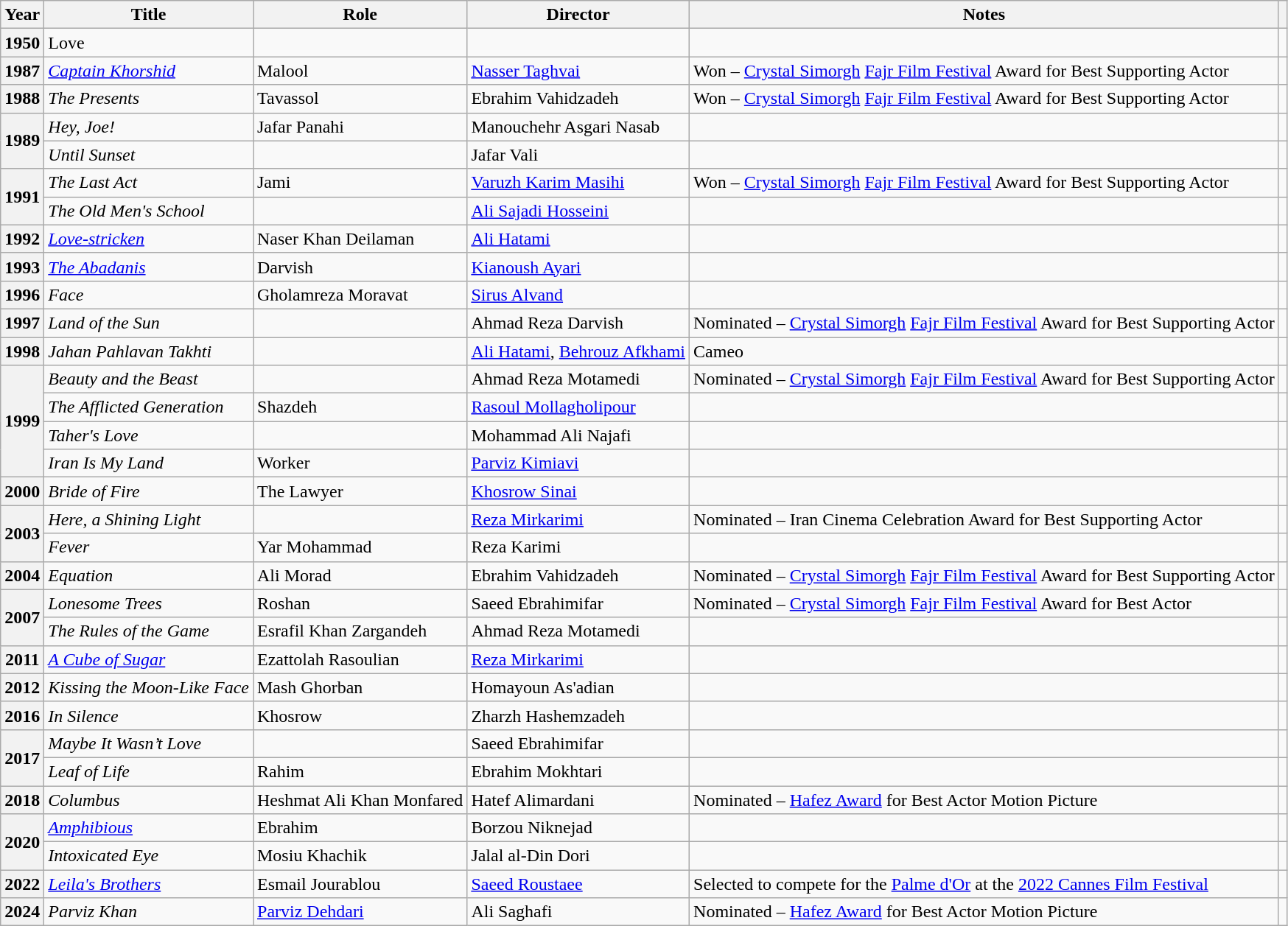<table class="wikitable plainrowheaders sortable"  style=font-size:100%>
<tr>
<th scope="col">Year</th>
<th scope="col">Title</th>
<th scope="col">Role</th>
<th scope="col">Director</th>
<th scope="col" class="unsortable">Notes</th>
<th scope="col" class="unsortable"></th>
</tr>
<tr>
<th>1950</th>
<td>Love</td>
<td></td>
<td></td>
<td></td>
<td></td>
</tr>
<tr>
<th scope=row>1987</th>
<td><em><a href='#'>Captain Khorshid</a></em></td>
<td>Malool</td>
<td><a href='#'>Nasser Taghvai</a></td>
<td>Won – <a href='#'>Crystal Simorgh</a> <a href='#'>Fajr Film Festival</a> Award for Best Supporting Actor</td>
<td></td>
</tr>
<tr>
<th scope=row>1988</th>
<td><em>The Presents</em></td>
<td>Tavassol</td>
<td>Ebrahim Vahidzadeh</td>
<td>Won – <a href='#'>Crystal Simorgh</a> <a href='#'>Fajr Film Festival</a> Award for Best Supporting Actor</td>
<td></td>
</tr>
<tr>
<th scope=row rowspan="2">1989</th>
<td><em>Hey, Joe!</em></td>
<td>Jafar Panahi</td>
<td>Manouchehr Asgari Nasab</td>
<td></td>
<td></td>
</tr>
<tr>
<td><em>Until Sunset</em></td>
<td></td>
<td>Jafar Vali</td>
<td></td>
<td></td>
</tr>
<tr>
<th scope=row rowspan="2">1991</th>
<td><em>The Last Act</em></td>
<td>Jami</td>
<td><a href='#'>Varuzh Karim Masihi</a></td>
<td>Won – <a href='#'>Crystal Simorgh</a> <a href='#'>Fajr Film Festival</a> Award for Best Supporting Actor</td>
<td></td>
</tr>
<tr>
<td><em>The Old Men's School</em></td>
<td></td>
<td><a href='#'>Ali Sajadi Hosseini</a></td>
<td></td>
<td></td>
</tr>
<tr>
<th scope=row>1992</th>
<td><em><a href='#'>Love-stricken</a></em></td>
<td>Naser Khan Deilaman</td>
<td><a href='#'>Ali Hatami</a></td>
<td></td>
<td></td>
</tr>
<tr>
<th scope=row>1993</th>
<td><em><a href='#'>The Abadanis</a></em></td>
<td>Darvish</td>
<td><a href='#'>Kianoush Ayari</a></td>
<td></td>
<td></td>
</tr>
<tr>
<th scope=row>1996</th>
<td><em>Face</em></td>
<td>Gholamreza Moravat</td>
<td><a href='#'>Sirus Alvand</a></td>
<td></td>
<td></td>
</tr>
<tr>
<th scope=row>1997</th>
<td><em>Land of the Sun</em></td>
<td></td>
<td>Ahmad Reza Darvish</td>
<td>Nominated – <a href='#'>Crystal Simorgh</a> <a href='#'>Fajr Film Festival</a> Award for Best Supporting Actor</td>
<td></td>
</tr>
<tr>
<th scope=row>1998</th>
<td><em>Jahan Pahlavan</em> <em>Takhti</em></td>
<td></td>
<td><a href='#'>Ali Hatami</a>, <a href='#'>Behrouz Afkhami</a></td>
<td>Cameo</td>
<td></td>
</tr>
<tr>
<th scope=row rowspan="4">1999</th>
<td><em>Beauty and the Beast</em></td>
<td></td>
<td>Ahmad Reza Motamedi</td>
<td>Nominated – <a href='#'>Crystal Simorgh</a> <a href='#'>Fajr Film Festival</a> Award for Best Supporting Actor</td>
<td></td>
</tr>
<tr>
<td><em>The Afflicted Generation</em></td>
<td>Shazdeh</td>
<td><a href='#'>Rasoul Mollagholipour</a></td>
<td></td>
<td></td>
</tr>
<tr>
<td><em>Taher's Love</em></td>
<td></td>
<td>Mohammad Ali Najafi</td>
<td></td>
<td></td>
</tr>
<tr>
<td><em>Iran Is My Land</em></td>
<td>Worker</td>
<td><a href='#'>Parviz Kimiavi</a></td>
<td></td>
<td></td>
</tr>
<tr>
<th scope=row>2000</th>
<td><em>Bride of Fire</em></td>
<td>The Lawyer</td>
<td><a href='#'>Khosrow Sinai</a></td>
<td></td>
<td></td>
</tr>
<tr>
<th scope=row rowspan="2">2003</th>
<td><em>Here, a Shining Light</em></td>
<td></td>
<td><a href='#'>Reza Mirkarimi</a></td>
<td>Nominated – Iran Cinema Celebration Award for Best Supporting Actor</td>
<td></td>
</tr>
<tr>
<td><em>Fever</em></td>
<td>Yar Mohammad</td>
<td>Reza Karimi</td>
<td></td>
<td></td>
</tr>
<tr>
<th scope=row>2004</th>
<td><em>Equation</em></td>
<td>Ali Morad</td>
<td>Ebrahim Vahidzadeh</td>
<td>Nominated – <a href='#'>Crystal Simorgh</a> <a href='#'>Fajr Film Festival</a> Award for Best Supporting Actor</td>
<td></td>
</tr>
<tr>
<th scope=row rowspan="2">2007</th>
<td><em>Lonesome Trees</em></td>
<td>Roshan</td>
<td>Saeed Ebrahimifar</td>
<td>Nominated – <a href='#'>Crystal Simorgh</a> <a href='#'>Fajr Film Festival</a> Award for Best Actor</td>
<td></td>
</tr>
<tr>
<td><em>The Rules of the Game</em></td>
<td>Esrafil Khan Zargandeh</td>
<td>Ahmad Reza Motamedi</td>
<td></td>
<td></td>
</tr>
<tr>
<th scope=row>2011</th>
<td><em><a href='#'>A Cube of Sugar</a></em></td>
<td>Ezattolah Rasoulian</td>
<td><a href='#'>Reza Mirkarimi</a></td>
<td></td>
<td></td>
</tr>
<tr>
<th scope=row>2012</th>
<td><em>Kissing the Moon-Like Face</em></td>
<td>Mash Ghorban</td>
<td>Homayoun As'adian</td>
<td></td>
<td></td>
</tr>
<tr>
<th scope=row>2016</th>
<td><em>In Silence</em></td>
<td>Khosrow</td>
<td>Zharzh Hashemzadeh</td>
<td></td>
<td></td>
</tr>
<tr>
<th scope=row rowspan="2">2017</th>
<td><em>Maybe It Wasn’t Love</em></td>
<td></td>
<td>Saeed Ebrahimifar</td>
<td></td>
<td></td>
</tr>
<tr>
<td><em>Leaf of Life</em></td>
<td>Rahim</td>
<td>Ebrahim Mokhtari</td>
<td></td>
<td></td>
</tr>
<tr>
<th scope=row>2018</th>
<td><em>Columbus</em></td>
<td>Heshmat Ali Khan Monfared</td>
<td>Hatef Alimardani</td>
<td>Nominated – <a href='#'>Hafez Award</a> for Best Actor Motion Picture</td>
<td></td>
</tr>
<tr>
<th scope=row rowspan="2">2020</th>
<td><em><a href='#'>Amphibious</a></em></td>
<td>Ebrahim</td>
<td>Borzou Niknejad</td>
<td></td>
<td></td>
</tr>
<tr>
<td><em>Intoxicated Eye</em></td>
<td>Mosiu Khachik</td>
<td>Jalal al-Din Dori</td>
<td></td>
<td></td>
</tr>
<tr>
<th scope=row>2022</th>
<td><em><a href='#'>Leila's Brothers</a></em></td>
<td>Esmail Jourablou</td>
<td><a href='#'>Saeed Roustaee</a></td>
<td>Selected to compete for the <a href='#'>Palme d'Or</a> at the <a href='#'>2022 Cannes Film Festival</a></td>
<td></td>
</tr>
<tr>
<th scope=row>2024</th>
<td><em>Parviz Khan</em></td>
<td><a href='#'>Parviz Dehdari</a></td>
<td>Ali Saghafi</td>
<td>Nominated – <a href='#'>Hafez Award</a> for Best Actor Motion Picture</td>
<td></td>
</tr>
</table>
